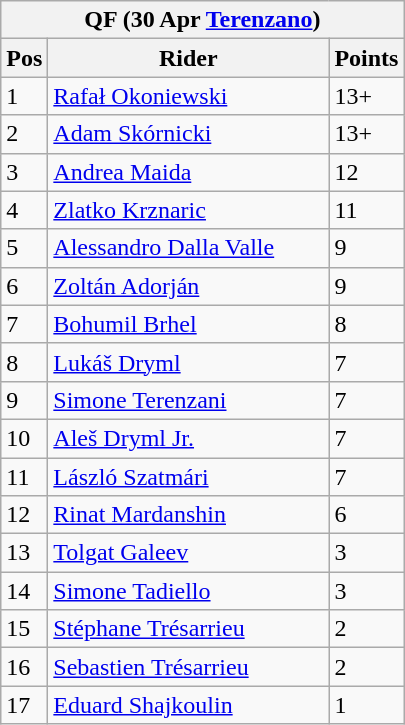<table class="wikitable">
<tr>
<th colspan="6">QF (30 Apr  <a href='#'>Terenzano</a>)</th>
</tr>
<tr>
<th width=20>Pos</th>
<th width=180>Rider</th>
<th width=40>Points</th>
</tr>
<tr>
<td>1</td>
<td style="text-align:left;"> <a href='#'>Rafał Okoniewski</a></td>
<td>13+</td>
</tr>
<tr>
<td>2</td>
<td style="text-align:left;"> <a href='#'>Adam Skórnicki</a></td>
<td>13+</td>
</tr>
<tr>
<td>3</td>
<td style="text-align:left;"> <a href='#'>Andrea Maida</a></td>
<td>12</td>
</tr>
<tr>
<td>4</td>
<td style="text-align:left;"> <a href='#'>Zlatko Krznaric</a></td>
<td>11</td>
</tr>
<tr>
<td>5</td>
<td style="text-align:left;"> <a href='#'>Alessandro Dalla Valle</a></td>
<td>9</td>
</tr>
<tr>
<td>6</td>
<td style="text-align:left;"> <a href='#'>Zoltán Adorján</a></td>
<td>9</td>
</tr>
<tr>
<td>7</td>
<td style="text-align:left;"> <a href='#'>Bohumil Brhel</a></td>
<td>8</td>
</tr>
<tr>
<td>8</td>
<td style="text-align:left;"> <a href='#'>Lukáš Dryml</a></td>
<td>7</td>
</tr>
<tr>
<td>9</td>
<td style="text-align:left;"> <a href='#'>Simone Terenzani</a></td>
<td>7</td>
</tr>
<tr>
<td>10</td>
<td style="text-align:left;"> <a href='#'>Aleš Dryml Jr.</a></td>
<td>7</td>
</tr>
<tr>
<td>11</td>
<td style="text-align:left;"> <a href='#'>László Szatmári</a></td>
<td>7</td>
</tr>
<tr>
<td>12</td>
<td style="text-align:left;"> <a href='#'>Rinat Mardanshin</a></td>
<td>6</td>
</tr>
<tr>
<td>13</td>
<td style="text-align:left;"> <a href='#'>Tolgat Galeev</a></td>
<td>3</td>
</tr>
<tr>
<td>14</td>
<td style="text-align:left;"> <a href='#'>Simone Tadiello</a></td>
<td>3</td>
</tr>
<tr>
<td>15</td>
<td style="text-align:left;"> <a href='#'>Stéphane Trésarrieu</a></td>
<td>2</td>
</tr>
<tr>
<td>16</td>
<td style="text-align:left;"> <a href='#'>Sebastien Trésarrieu</a></td>
<td>2</td>
</tr>
<tr>
<td>17</td>
<td style="text-align:left;"> <a href='#'>Eduard Shajkoulin</a></td>
<td>1</td>
</tr>
</table>
